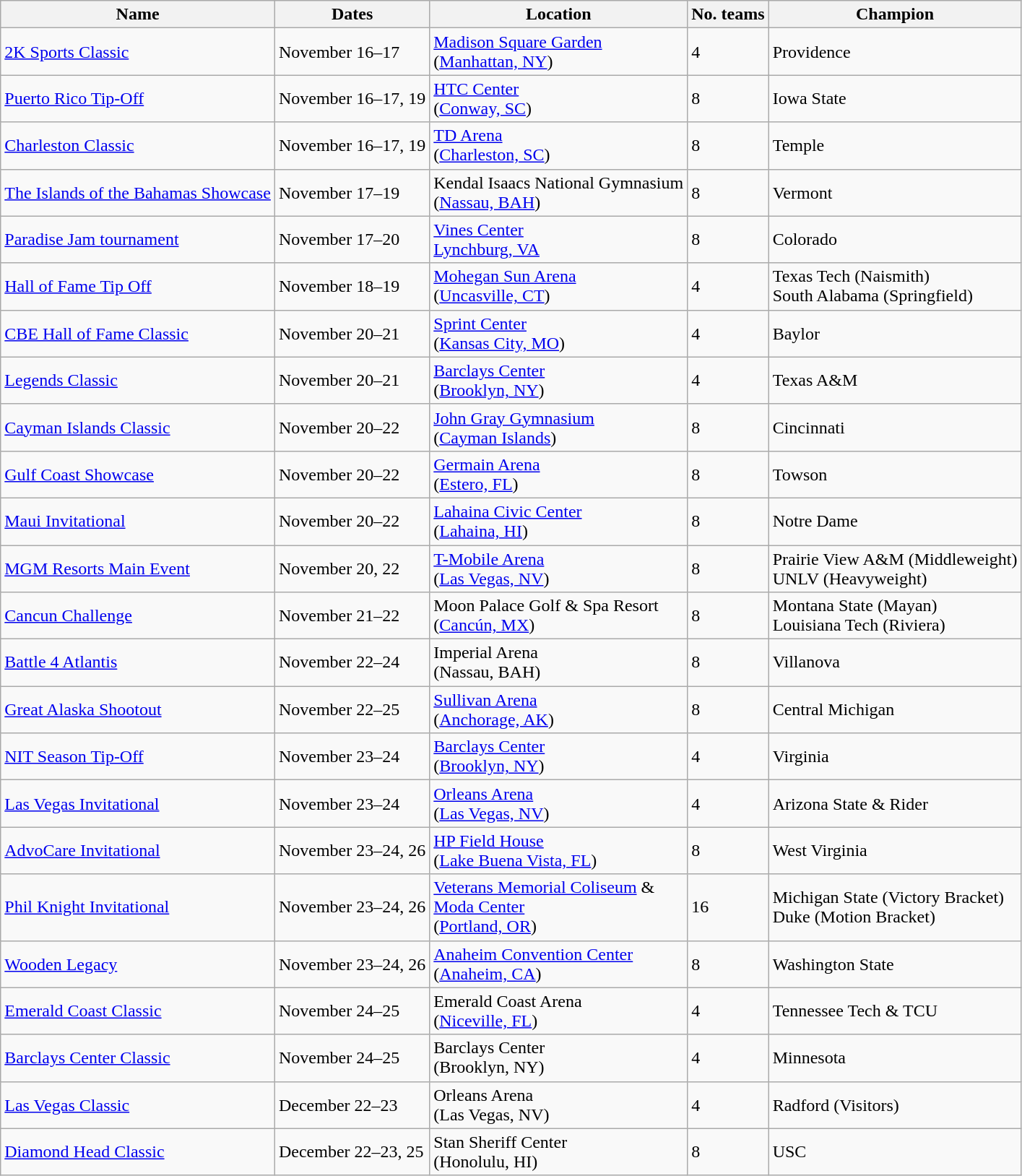<table class="wikitable">
<tr>
<th>Name</th>
<th>Dates</th>
<th>Location</th>
<th>No. teams</th>
<th>Champion</th>
</tr>
<tr>
<td><a href='#'>2K Sports Classic</a></td>
<td>November 16–17</td>
<td><a href='#'>Madison Square Garden</a><br>(<a href='#'>Manhattan, NY</a>)</td>
<td>4</td>
<td>Providence</td>
</tr>
<tr>
<td><a href='#'>Puerto Rico Tip-Off</a></td>
<td>November 16–17, 19</td>
<td><a href='#'>HTC Center</a><br>(<a href='#'>Conway, SC</a>)</td>
<td>8</td>
<td>Iowa State</td>
</tr>
<tr>
<td><a href='#'>Charleston Classic</a></td>
<td>November 16–17, 19</td>
<td><a href='#'>TD Arena</a><br>(<a href='#'>Charleston, SC</a>)</td>
<td>8</td>
<td>Temple</td>
</tr>
<tr>
<td><a href='#'>The Islands of the Bahamas Showcase</a></td>
<td>November 17–19</td>
<td>Kendal Isaacs National Gymnasium<br>(<a href='#'>Nassau, BAH</a>)</td>
<td>8</td>
<td>Vermont</td>
</tr>
<tr>
<td><a href='#'>Paradise Jam tournament</a></td>
<td>November 17–20</td>
<td><a href='#'>Vines Center</a><br><a href='#'>Lynchburg, VA</a></td>
<td>8</td>
<td>Colorado</td>
</tr>
<tr>
<td><a href='#'>Hall of Fame Tip Off</a></td>
<td>November 18–19</td>
<td><a href='#'>Mohegan Sun Arena</a><br>(<a href='#'>Uncasville, CT</a>)</td>
<td>4</td>
<td>Texas Tech (Naismith)<br>South Alabama (Springfield)</td>
</tr>
<tr>
<td><a href='#'>CBE Hall of Fame Classic</a></td>
<td>November 20–21</td>
<td><a href='#'>Sprint Center</a><br>(<a href='#'>Kansas City, MO</a>)</td>
<td>4</td>
<td>Baylor</td>
</tr>
<tr>
<td><a href='#'>Legends Classic</a></td>
<td>November 20–21</td>
<td><a href='#'>Barclays Center</a><br>(<a href='#'>Brooklyn, NY</a>)</td>
<td>4</td>
<td>Texas A&M</td>
</tr>
<tr>
<td><a href='#'>Cayman Islands Classic</a></td>
<td>November 20–22</td>
<td><a href='#'>John Gray Gymnasium</a><br>(<a href='#'>Cayman Islands</a>)</td>
<td>8</td>
<td>Cincinnati</td>
</tr>
<tr>
<td><a href='#'>Gulf Coast Showcase</a></td>
<td>November 20–22</td>
<td><a href='#'>Germain Arena</a><br>(<a href='#'>Estero, FL</a>)</td>
<td>8</td>
<td>Towson</td>
</tr>
<tr>
<td><a href='#'>Maui Invitational</a></td>
<td>November 20–22</td>
<td><a href='#'>Lahaina Civic Center</a><br>(<a href='#'>Lahaina, HI</a>)</td>
<td>8</td>
<td>Notre Dame</td>
</tr>
<tr>
<td><a href='#'>MGM Resorts Main Event</a></td>
<td>November 20, 22</td>
<td><a href='#'>T-Mobile Arena</a><br>(<a href='#'>Las Vegas, NV</a>)</td>
<td>8</td>
<td>Prairie View A&M (Middleweight)<br>UNLV (Heavyweight)</td>
</tr>
<tr>
<td><a href='#'>Cancun Challenge</a></td>
<td>November 21–22</td>
<td>Moon Palace Golf & Spa Resort<br>(<a href='#'>Cancún, MX</a>)</td>
<td>8</td>
<td>Montana State (Mayan)<br>Louisiana Tech (Riviera)</td>
</tr>
<tr>
<td><a href='#'>Battle 4 Atlantis</a></td>
<td>November 22–24</td>
<td>Imperial Arena<br>(Nassau, BAH)</td>
<td>8</td>
<td>Villanova</td>
</tr>
<tr>
<td><a href='#'>Great Alaska Shootout</a></td>
<td>November 22–25</td>
<td><a href='#'>Sullivan Arena</a><br>(<a href='#'>Anchorage, AK</a>)</td>
<td>8</td>
<td>Central Michigan</td>
</tr>
<tr>
<td><a href='#'>NIT Season Tip-Off</a></td>
<td>November 23–24</td>
<td><a href='#'>Barclays Center</a><br>(<a href='#'>Brooklyn, NY</a>)</td>
<td>4</td>
<td>Virginia</td>
</tr>
<tr>
<td><a href='#'>Las Vegas Invitational</a></td>
<td>November 23–24</td>
<td><a href='#'>Orleans Arena</a><br>(<a href='#'>Las Vegas, NV</a>)</td>
<td>4</td>
<td>Arizona State & Rider</td>
</tr>
<tr>
<td><a href='#'>AdvoCare Invitational</a></td>
<td>November 23–24, 26</td>
<td><a href='#'>HP Field House</a><br>(<a href='#'>Lake Buena Vista, FL</a>)</td>
<td>8</td>
<td>West Virginia</td>
</tr>
<tr>
<td><a href='#'>Phil Knight Invitational</a></td>
<td>November 23–24, 26</td>
<td><a href='#'>Veterans Memorial Coliseum</a> &<br><a href='#'>Moda Center</a><br>(<a href='#'>Portland, OR</a>)</td>
<td>16</td>
<td>Michigan State (Victory Bracket)<br>Duke (Motion Bracket)</td>
</tr>
<tr>
<td><a href='#'>Wooden Legacy</a></td>
<td>November 23–24, 26</td>
<td><a href='#'>Anaheim Convention Center</a><br>(<a href='#'>Anaheim, CA</a>)</td>
<td>8</td>
<td>Washington State</td>
</tr>
<tr>
<td><a href='#'>Emerald Coast Classic</a></td>
<td>November 24–25</td>
<td>Emerald Coast Arena<br>(<a href='#'>Niceville, FL</a>)</td>
<td>4</td>
<td>Tennessee Tech & TCU</td>
</tr>
<tr>
<td><a href='#'>Barclays Center Classic</a></td>
<td>November 24–25</td>
<td>Barclays Center<br>(Brooklyn, NY)</td>
<td>4</td>
<td>Minnesota</td>
</tr>
<tr>
<td><a href='#'>Las Vegas Classic</a></td>
<td>December 22–23</td>
<td>Orleans Arena<br>(Las Vegas, NV)</td>
<td>4</td>
<td>Radford (Visitors)</td>
</tr>
<tr>
<td><a href='#'>Diamond Head Classic</a></td>
<td>December 22–23, 25</td>
<td>Stan Sheriff Center<br>(Honolulu, HI)</td>
<td>8</td>
<td>USC</td>
</tr>
</table>
